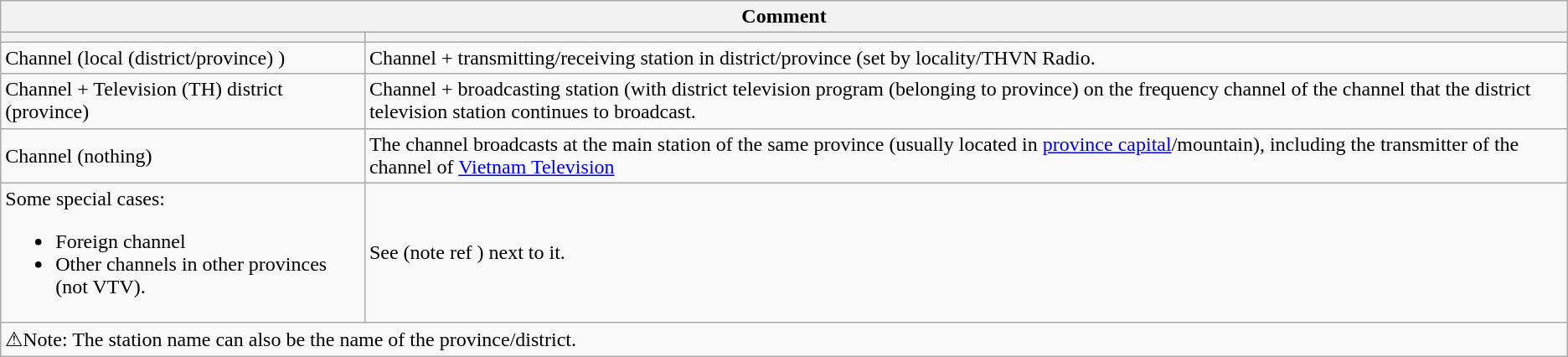<table class=wikitable>
<tr>
<th colspan="2">Comment</th>
</tr>
<tr>
<th></th>
<th></th>
</tr>
<tr>
<td>Channel (local (district/province) )</td>
<td>Channel + transmitting/receiving station in district/province (set by locality/THVN Radio.</td>
</tr>
<tr>
<td>Channel + Television (TH) district (province)</td>
<td>Channel + broadcasting station (with district television program (belonging to province) on the frequency channel of the channel that the district television station continues to broadcast.</td>
</tr>
<tr>
<td>Channel (nothing)</td>
<td>The channel broadcasts at the main station of the same province (usually located in <a href='#'>province capital</a>/mountain), including the transmitter of the channel of <a href='#'>Vietnam Television</a></td>
</tr>
<tr>
<td>Some special cases:<br><ul><li>Foreign channel</li><li>Other channels in other provinces (not VTV).</li></ul></td>
<td>See (note ref ) next to it.</td>
</tr>
<tr>
<td colspan="2">⚠Note: The station name can also be the name of the province/district.</td>
</tr>
</table>
